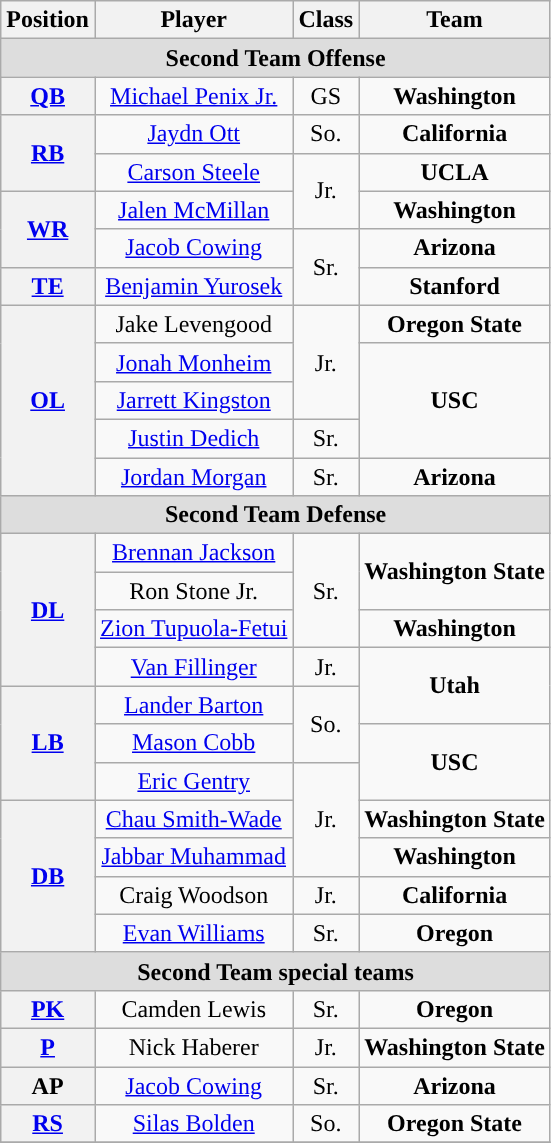<table class="wikitable">
<tr>
<th>Position</th>
<th>Player</th>
<th>Class</th>
<th>Team</th>
</tr>
<tr>
<td colspan="4" style="text-align:center; background:#ddd;"><strong>Second Team Offense</strong></td>
</tr>
<tr style="text-align:center;">
<th rowspan="1"><a href='#'>QB</a></th>
<td><a href='#'>Michael Penix Jr.</a></td>
<td>GS</td>
<td><strong>Washington</strong></td>
</tr>
<tr style="text-align:center;">
<th rowspan="2"><a href='#'>RB</a></th>
<td><a href='#'>Jaydn Ott</a></td>
<td>So.</td>
<td><strong>California</strong></td>
</tr>
<tr style="text-align:center;">
<td><a href='#'>Carson Steele</a></td>
<td rowspan="2">Jr.</td>
<td><strong>UCLA</strong></td>
</tr>
<tr style="text-align:center;">
<th rowspan="2"><a href='#'>WR</a></th>
<td><a href='#'>Jalen McMillan</a></td>
<td><strong>Washington</strong></td>
</tr>
<tr style="text-align:center;">
<td><a href='#'>Jacob Cowing</a></td>
<td rowspan="2">Sr.</td>
<td><strong>Arizona</strong></td>
</tr>
<tr style="text-align:center;">
<th rowspan="1"><a href='#'>TE</a></th>
<td><a href='#'>Benjamin Yurosek</a></td>
<td><strong>Stanford</strong></td>
</tr>
<tr style="text-align:center;">
<th rowspan="5"><a href='#'>OL</a></th>
<td>Jake Levengood</td>
<td rowspan="3"> Jr.</td>
<td><strong>Oregon State</strong></td>
</tr>
<tr style="text-align:center;">
<td><a href='#'>Jonah Monheim</a></td>
<td rowspan="3"><strong>USC</strong></td>
</tr>
<tr style="text-align:center;">
<td><a href='#'>Jarrett Kingston</a></td>
</tr>
<tr style="text-align:center;">
<td><a href='#'>Justin Dedich</a></td>
<td> Sr.</td>
</tr>
<tr style="text-align:center;">
<td><a href='#'>Jordan Morgan</a></td>
<td>Sr.</td>
<td><strong>Arizona</strong></td>
</tr>
<tr style="text-align:center;">
<td colspan="4" style="text-align:center; background:#ddd;"><strong>Second Team Defense</strong></td>
</tr>
<tr style="text-align:center;">
<th rowspan="4"><a href='#'>DL</a></th>
<td><a href='#'>Brennan Jackson</a></td>
<td rowspan="3"> Sr.</td>
<td rowspan="2"><strong>Washington State</strong></td>
</tr>
<tr style="text-align:center;">
<td>Ron Stone Jr.</td>
</tr>
<tr style="text-align:center;">
<td><a href='#'>Zion Tupuola-Fetui</a></td>
<td><strong>Washington</strong></td>
</tr>
<tr style="text-align:center;">
<td><a href='#'>Van Fillinger</a></td>
<td>Jr.</td>
<td rowspan="2"><strong>Utah</strong></td>
</tr>
<tr style="text-align:center;">
<th rowspan="3"><a href='#'>LB</a></th>
<td><a href='#'>Lander Barton</a></td>
<td rowspan="2">So.</td>
</tr>
<tr style="text-align:center;">
<td><a href='#'>Mason Cobb</a></td>
<td rowspan="2"><strong>USC</strong></td>
</tr>
<tr style="text-align:center;">
<td><a href='#'>Eric Gentry</a></td>
<td rowspan="3">Jr.</td>
</tr>
<tr style="text-align:center;">
<th rowspan="4"><a href='#'>DB</a></th>
<td><a href='#'>Chau Smith-Wade</a></td>
<td><strong>Washington State</strong></td>
</tr>
<tr style="text-align:center;">
<td><a href='#'>Jabbar Muhammad</a></td>
<td><strong>Washington</strong></td>
</tr>
<tr style="text-align:center;">
<td>Craig Woodson</td>
<td> Jr.</td>
<td><strong>California</strong></td>
</tr>
<tr style="text-align:center;">
<td><a href='#'>Evan Williams</a></td>
<td>Sr.</td>
<td><strong>Oregon</strong></td>
</tr>
<tr style="text-align:center;">
<td colspan="4" style="text-align:center; background:#ddd;"><strong>Second Team special teams</strong></td>
</tr>
<tr style="text-align:center;">
<th rowspan="1"><a href='#'>PK</a></th>
<td>Camden Lewis</td>
<td>Sr.</td>
<td><strong>Oregon</strong></td>
</tr>
<tr style="text-align:center;">
<th rowspan="1"><a href='#'>P</a></th>
<td>Nick Haberer</td>
<td>Jr.</td>
<td><strong>Washington State</strong></td>
</tr>
<tr style="text-align:center;">
<th rowspan="1">AP</th>
<td><a href='#'>Jacob Cowing</a></td>
<td>Sr.</td>
<td><strong>Arizona</strong></td>
</tr>
<tr style="text-align:center;">
<th rowspan="1"><a href='#'>RS</a></th>
<td><a href='#'>Silas Bolden</a></td>
<td>So.</td>
<td><strong>Oregon State</strong></td>
</tr>
<tr>
</tr>
</table>
